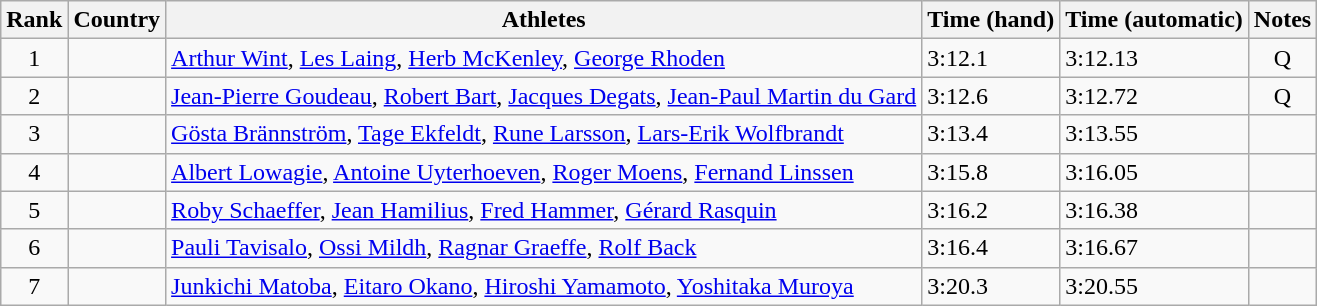<table class="wikitable sortable" style="text-align:center">
<tr>
<th>Rank</th>
<th>Country</th>
<th>Athletes</th>
<th>Time (hand)</th>
<th>Time (automatic)</th>
<th>Notes</th>
</tr>
<tr>
<td>1</td>
<td align=left></td>
<td align=left><a href='#'>Arthur Wint</a>, <a href='#'>Les Laing</a>, <a href='#'>Herb McKenley</a>, <a href='#'>George Rhoden</a></td>
<td align=left>3:12.1</td>
<td align=left>3:12.13</td>
<td>Q</td>
</tr>
<tr>
<td>2</td>
<td align=left></td>
<td align=left><a href='#'>Jean-Pierre Goudeau</a>, <a href='#'>Robert Bart</a>, <a href='#'>Jacques Degats</a>, <a href='#'>Jean-Paul Martin du Gard</a></td>
<td align=left>3:12.6</td>
<td align=left>3:12.72</td>
<td>Q</td>
</tr>
<tr>
<td>3</td>
<td align=left></td>
<td align=left><a href='#'>Gösta Brännström</a>, <a href='#'>Tage Ekfeldt</a>, <a href='#'>Rune Larsson</a>, <a href='#'>Lars-Erik Wolfbrandt</a></td>
<td align=left>3:13.4</td>
<td align=left>3:13.55</td>
<td></td>
</tr>
<tr>
<td>4</td>
<td align=left></td>
<td align=left><a href='#'>Albert Lowagie</a>, <a href='#'>Antoine Uyterhoeven</a>, <a href='#'>Roger Moens</a>, <a href='#'>Fernand Linssen</a></td>
<td align=left>3:15.8</td>
<td align=left>3:16.05</td>
<td></td>
</tr>
<tr>
<td>5</td>
<td align=left></td>
<td align=left><a href='#'>Roby Schaeffer</a>, <a href='#'>Jean Hamilius</a>, <a href='#'>Fred Hammer</a>, <a href='#'>Gérard Rasquin</a></td>
<td align=left>3:16.2</td>
<td align=left>3:16.38</td>
<td></td>
</tr>
<tr>
<td>6</td>
<td align=left></td>
<td align=left><a href='#'>Pauli Tavisalo</a>, <a href='#'>Ossi Mildh</a>, <a href='#'>Ragnar Graeffe</a>, <a href='#'>Rolf Back</a></td>
<td align=left>3:16.4</td>
<td align=left>3:16.67</td>
<td></td>
</tr>
<tr>
<td>7</td>
<td align=left></td>
<td align=left><a href='#'>Junkichi Matoba</a>, <a href='#'>Eitaro Okano</a>, <a href='#'>Hiroshi Yamamoto</a>, <a href='#'>Yoshitaka Muroya</a></td>
<td align=left>3:20.3</td>
<td align=left>3:20.55</td>
<td></td>
</tr>
</table>
